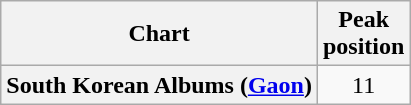<table class="wikitable plainrowheaders">
<tr>
<th>Chart</th>
<th>Peak<br>position</th>
</tr>
<tr>
<th scope="row">South Korean Albums (<a href='#'>Gaon</a>)</th>
<td align="center">11</td>
</tr>
</table>
